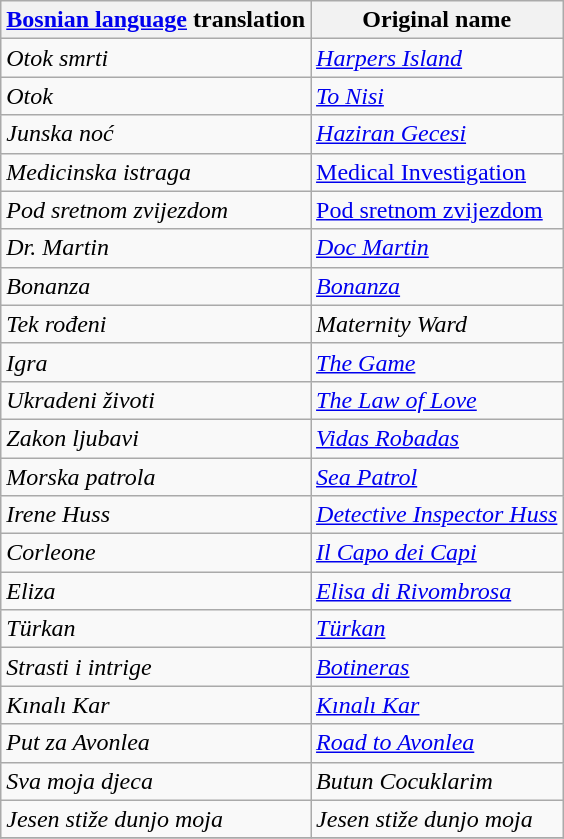<table class="wikitable">
<tr>
<th><a href='#'>Bosnian language</a> translation</th>
<th>Original name</th>
</tr>
<tr>
<td><em>Otok smrti</em></td>
<td><em><a href='#'>Harpers Island</a></em></td>
</tr>
<tr>
<td><em>Otok</em></td>
<td><em><a href='#'>To Nisi</a></em></td>
</tr>
<tr>
<td><em>Junska noć</em></td>
<td><em><a href='#'>Haziran Gecesi</a></em></td>
</tr>
<tr>
<td><em>Medicinska istraga</em></td>
<td><a href='#'>Medical Investigation</a></td>
</tr>
<tr>
<td><em>Pod sretnom zvijezdom</em></td>
<td><a href='#'>Pod sretnom zvijezdom</a></td>
</tr>
<tr>
<td><em>Dr. Martin</em></td>
<td><em><a href='#'>Doc Martin</a></em></td>
</tr>
<tr>
<td><em>Bonanza</em></td>
<td><em><a href='#'>Bonanza</a></em></td>
</tr>
<tr>
<td><em>Tek rođeni</em></td>
<td><em>Maternity Ward</em></td>
</tr>
<tr>
<td><em>Igra</em></td>
<td><em><a href='#'>The Game</a></em></td>
</tr>
<tr>
<td><em>Ukradeni životi</em></td>
<td><em><a href='#'>The Law of Love</a></em></td>
</tr>
<tr>
<td><em>Zakon ljubavi</em></td>
<td><em><a href='#'>Vidas Robadas</a></em></td>
</tr>
<tr>
<td><em>Morska patrola</em></td>
<td><em><a href='#'>Sea Patrol</a></em></td>
</tr>
<tr>
<td><em>Irene Huss</em></td>
<td><em><a href='#'>Detective Inspector Huss</a></em></td>
</tr>
<tr>
<td><em>Corleone</em></td>
<td><em><a href='#'>Il Capo dei Capi</a></em></td>
</tr>
<tr>
<td><em>Eliza</em></td>
<td><em><a href='#'>Elisa di Rivombrosa</a></em></td>
</tr>
<tr>
<td><em>Türkan</em></td>
<td><em><a href='#'>Türkan</a></em></td>
</tr>
<tr>
<td><em>Strasti i intrige</em></td>
<td><em><a href='#'>Botineras</a></em></td>
</tr>
<tr>
<td><em>Kınalı Kar</em></td>
<td><em><a href='#'>Kınalı Kar</a></em></td>
</tr>
<tr>
<td><em>Put za Avonlea</em></td>
<td><em><a href='#'>Road to Avonlea</a></em></td>
</tr>
<tr>
<td><em>Sva moja djeca</em></td>
<td><em>Butun Cocuklarim</em></td>
</tr>
<tr>
<td><em>Jesen stiže dunjo moja</em></td>
<td><em>Jesen stiže dunjo moja</em></td>
</tr>
<tr>
</tr>
</table>
